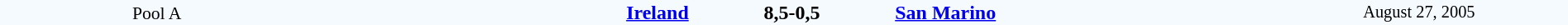<table style="width: 100%; background:#F5FAFF;" cellspacing="0">
<tr>
<td align=center rowspan=3 width=20% style=font-size:90%>Pool A</td>
</tr>
<tr>
<td width=24% align=right><strong><a href='#'>Ireland</a></strong></td>
<td align=center width=13%><strong>8,5-0,5</strong></td>
<td width=24%><strong><a href='#'>San Marino</a></strong></td>
<td style=font-size:85% rowspan=3 align=center>August 27, 2005</td>
</tr>
</table>
